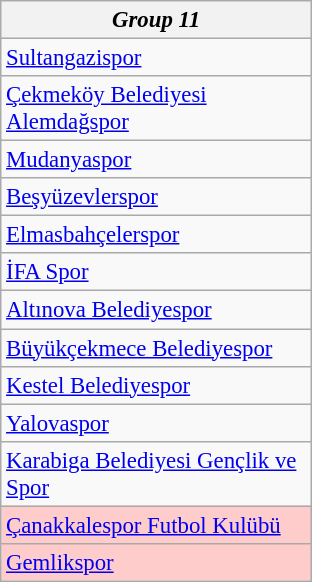<table class="wikitable collapsible collapsed" style="font-size:95%;">
<tr>
<th colspan="1" width="200"><em>Group 11</em></th>
</tr>
<tr>
<td><a href='#'>Sultangazispor</a></td>
</tr>
<tr>
<td><a href='#'>Çekmeköy Belediyesi Alemdağspor</a></td>
</tr>
<tr>
<td><a href='#'>Mudanyaspor</a></td>
</tr>
<tr>
<td><a href='#'>Beşyüzevlerspor</a></td>
</tr>
<tr>
<td><a href='#'>Elmasbahçelerspor</a></td>
</tr>
<tr>
<td><a href='#'>İFA Spor</a></td>
</tr>
<tr>
<td><a href='#'>Altınova Belediyespor</a></td>
</tr>
<tr>
<td><a href='#'>Büyükçekmece Belediyespor</a></td>
</tr>
<tr>
<td><a href='#'>Kestel Belediyespor</a></td>
</tr>
<tr>
<td><a href='#'>Yalovaspor</a></td>
</tr>
<tr>
<td><a href='#'>Karabiga Belediyesi Gençlik ve Spor</a></td>
</tr>
<tr>
<td style="background:#fcc;"><a href='#'>Çanakkalespor Futbol Kulübü</a></td>
</tr>
<tr>
<td style="background:#fcc;"><a href='#'>Gemlikspor</a></td>
</tr>
</table>
